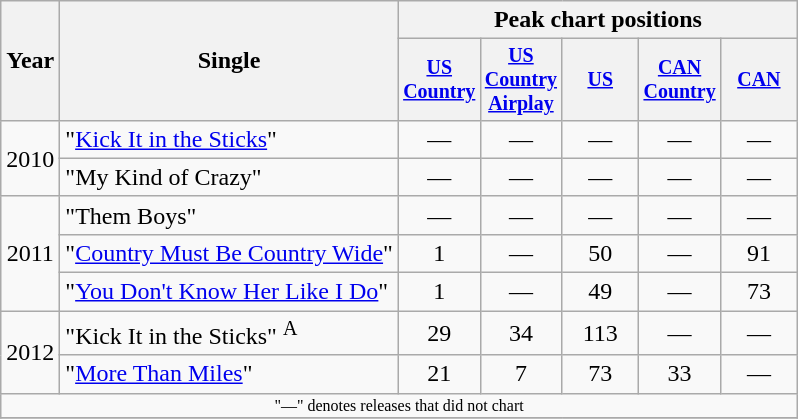<table class="wikitable" style="text-align:center;">
<tr>
<th rowspan="2">Year</th>
<th rowspan="2">Single</th>
<th colspan="5">Peak chart positions</th>
</tr>
<tr style="font-size:smaller;">
<th width="45"><a href='#'>US Country</a></th>
<th width="45"><a href='#'>US Country Airplay</a></th>
<th width="45"><a href='#'>US</a></th>
<th width="45"><a href='#'>CAN Country</a><br></th>
<th width="45"><a href='#'>CAN</a></th>
</tr>
<tr>
<td rowspan="2">2010</td>
<td align="left">"<a href='#'>Kick It in the Sticks</a>"</td>
<td>—</td>
<td>—</td>
<td>—</td>
<td>—</td>
<td>—</td>
</tr>
<tr>
<td align="left">"My Kind of Crazy"</td>
<td>—</td>
<td>—</td>
<td>—</td>
<td>—</td>
<td>—</td>
</tr>
<tr>
<td rowspan="3">2011</td>
<td align="left">"Them Boys"</td>
<td>—</td>
<td>—</td>
<td>—</td>
<td>—</td>
<td>—</td>
</tr>
<tr>
<td align="left">"<a href='#'>Country Must Be Country Wide</a>"</td>
<td>1</td>
<td>—</td>
<td>50</td>
<td>—</td>
<td>91</td>
</tr>
<tr>
<td align="left">"<a href='#'>You Don't Know Her Like I Do</a>"</td>
<td>1</td>
<td>—</td>
<td>49</td>
<td>—</td>
<td>73</td>
</tr>
<tr>
<td rowspan="2">2012</td>
<td align="left">"Kick It in the Sticks" <sup>A</sup></td>
<td>29</td>
<td>34</td>
<td>113</td>
<td>—</td>
<td>—</td>
</tr>
<tr>
<td align="left">"<a href='#'>More Than Miles</a>"</td>
<td>21</td>
<td>7</td>
<td>73</td>
<td>33</td>
<td>—</td>
</tr>
<tr>
<td colspan="7" style="font-size:8pt">"—" denotes releases that did not chart</td>
</tr>
<tr>
</tr>
</table>
